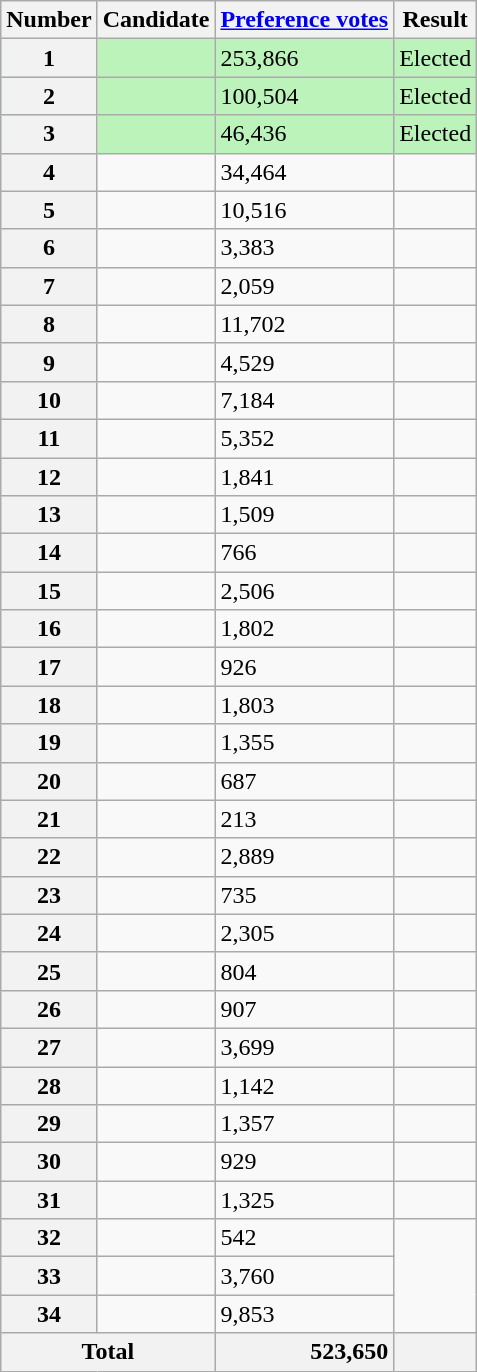<table class="wikitable sortable" >
<tr>
<th scope="col">Number</th>
<th scope="col">Candidate</th>
<th scope="col"><a href='#'>Preference votes</a></th>
<th scope="col">Result</th>
</tr>
<tr bgcolor=bbf3bb>
<th scope="row">1</th>
<td style="text-align:left"></td>
<td>253,866</td>
<td>Elected</td>
</tr>
<tr bgcolor=bbf3bb>
<th scope="row">2</th>
<td style="text-align:left"></td>
<td>100,504</td>
<td>Elected</td>
</tr>
<tr bgcolor=bbf3bb>
<th scope="row">3</th>
<td style="text-align:left"></td>
<td>46,436</td>
<td>Elected</td>
</tr>
<tr>
<th scope="row">4</th>
<td style="text-align:left"></td>
<td>34,464</td>
<td></td>
</tr>
<tr>
<th scope="row">5</th>
<td style="text-align:left"></td>
<td>10,516</td>
<td></td>
</tr>
<tr>
<th scope="row">6</th>
<td style="text-align:left"></td>
<td>3,383</td>
<td></td>
</tr>
<tr>
<th scope="row">7</th>
<td style="text-align:left"></td>
<td>2,059</td>
<td></td>
</tr>
<tr>
<th scope="row">8</th>
<td style="text-align:left"></td>
<td>11,702</td>
<td></td>
</tr>
<tr>
<th scope="row">9</th>
<td style="text-align:left"></td>
<td>4,529</td>
<td></td>
</tr>
<tr>
<th scope="row">10</th>
<td style="text-align:left"></td>
<td>7,184</td>
<td></td>
</tr>
<tr>
<th scope="row">11</th>
<td style="text-align:left"></td>
<td>5,352</td>
<td></td>
</tr>
<tr>
<th scope="row">12</th>
<td style="text-align:left"></td>
<td>1,841</td>
<td></td>
</tr>
<tr>
<th scope="row">13</th>
<td style="text-align:left"></td>
<td>1,509</td>
<td></td>
</tr>
<tr>
<th scope="row">14</th>
<td style="text-align:left"></td>
<td>766</td>
<td></td>
</tr>
<tr>
<th scope="row">15</th>
<td style="text-align:left"></td>
<td>2,506</td>
<td></td>
</tr>
<tr>
<th scope="row">16</th>
<td style="text-align:left"></td>
<td>1,802</td>
<td></td>
</tr>
<tr>
<th scope="row">17</th>
<td style="text-align:left"></td>
<td>926</td>
<td></td>
</tr>
<tr>
<th scope="row">18</th>
<td style="text-align:left"></td>
<td>1,803</td>
<td></td>
</tr>
<tr>
<th scope="row">19</th>
<td style="text-align:left"></td>
<td>1,355</td>
<td></td>
</tr>
<tr>
<th scope="row">20</th>
<td style="text-align:left"></td>
<td>687</td>
<td></td>
</tr>
<tr>
<th scope="row">21</th>
<td style="text-align:left"></td>
<td>213</td>
<td></td>
</tr>
<tr>
<th scope="row">22</th>
<td style="text-align:left"></td>
<td>2,889</td>
<td></td>
</tr>
<tr>
<th scope="row">23</th>
<td style="text-align:left"></td>
<td>735</td>
<td></td>
</tr>
<tr>
<th scope="row">24</th>
<td style="text-align:left"></td>
<td>2,305</td>
<td></td>
</tr>
<tr>
<th scope="row">25</th>
<td style="text-align:left"></td>
<td>804</td>
<td></td>
</tr>
<tr>
<th scope="row">26</th>
<td style="text-align:left"></td>
<td>907</td>
<td></td>
</tr>
<tr>
<th scope="row">27</th>
<td style="text-align:left"></td>
<td>3,699</td>
<td></td>
</tr>
<tr>
<th scope="row">28</th>
<td style="text-align:left"></td>
<td>1,142</td>
<td></td>
</tr>
<tr>
<th scope="row">29</th>
<td style="text-align:left"></td>
<td>1,357</td>
</tr>
<tr>
<th scope="row">30</th>
<td style="text-align:left"></td>
<td>929</td>
<td></td>
</tr>
<tr>
<th scope="row">31</th>
<td style="text-align:left"></td>
<td>1,325</td>
<td></td>
</tr>
<tr>
<th scope="row">32</th>
<td style="text-align:left"></td>
<td>542</td>
</tr>
<tr>
<th scope="row">33</th>
<td style="text-align:left"></td>
<td>3,760</td>
</tr>
<tr>
<th scope="row">34</th>
<td style="text-align:left"></td>
<td>9,853</td>
</tr>
<tr class="sortbottom">
<th scope="row"  colspan="2">Total</th>
<th style="text-align:right">523,650</th>
<th></th>
</tr>
</table>
